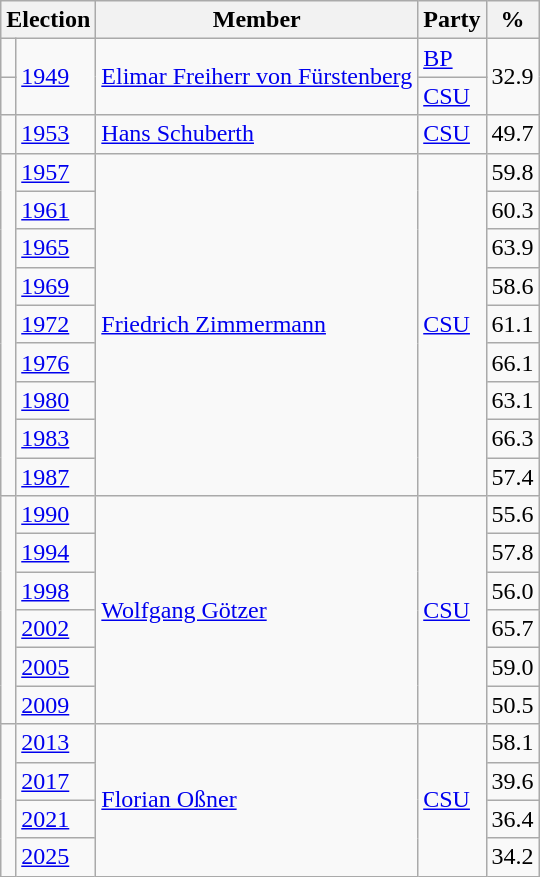<table class=wikitable>
<tr>
<th colspan=2>Election</th>
<th>Member</th>
<th>Party</th>
<th>%</th>
</tr>
<tr>
<td bgcolor=></td>
<td rowspan=2><a href='#'>1949</a></td>
<td rowspan=2><a href='#'>Elimar Freiherr von Fürstenberg</a></td>
<td><a href='#'>BP</a></td>
<td rowspan=2 align=right>32.9</td>
</tr>
<tr>
<td bgcolor=></td>
<td><a href='#'>CSU</a></td>
</tr>
<tr>
<td bgcolor=></td>
<td><a href='#'>1953</a></td>
<td><a href='#'>Hans Schuberth</a></td>
<td><a href='#'>CSU</a></td>
<td align=right>49.7</td>
</tr>
<tr>
<td rowspan=9 bgcolor=></td>
<td><a href='#'>1957</a></td>
<td rowspan=9><a href='#'>Friedrich Zimmermann</a></td>
<td rowspan=9><a href='#'>CSU</a></td>
<td align=right>59.8</td>
</tr>
<tr>
<td><a href='#'>1961</a></td>
<td align=right>60.3</td>
</tr>
<tr>
<td><a href='#'>1965</a></td>
<td align=right>63.9</td>
</tr>
<tr>
<td><a href='#'>1969</a></td>
<td align=right>58.6</td>
</tr>
<tr>
<td><a href='#'>1972</a></td>
<td align=right>61.1</td>
</tr>
<tr>
<td><a href='#'>1976</a></td>
<td align=right>66.1</td>
</tr>
<tr>
<td><a href='#'>1980</a></td>
<td align=right>63.1</td>
</tr>
<tr>
<td><a href='#'>1983</a></td>
<td align=right>66.3</td>
</tr>
<tr>
<td><a href='#'>1987</a></td>
<td align=right>57.4</td>
</tr>
<tr>
<td rowspan=6 bgcolor=></td>
<td><a href='#'>1990</a></td>
<td rowspan=6><a href='#'>Wolfgang Götzer</a></td>
<td rowspan=6><a href='#'>CSU</a></td>
<td align=right>55.6</td>
</tr>
<tr>
<td><a href='#'>1994</a></td>
<td align=right>57.8</td>
</tr>
<tr>
<td><a href='#'>1998</a></td>
<td align=right>56.0</td>
</tr>
<tr>
<td><a href='#'>2002</a></td>
<td align=right>65.7</td>
</tr>
<tr>
<td><a href='#'>2005</a></td>
<td align=right>59.0</td>
</tr>
<tr>
<td><a href='#'>2009</a></td>
<td align=right>50.5</td>
</tr>
<tr>
<td rowspan=4 bgcolor=></td>
<td><a href='#'>2013</a></td>
<td rowspan=4><a href='#'>Florian Oßner</a></td>
<td rowspan=4><a href='#'>CSU</a></td>
<td align=right>58.1</td>
</tr>
<tr>
<td><a href='#'>2017</a></td>
<td align=right>39.6</td>
</tr>
<tr>
<td><a href='#'>2021</a></td>
<td align=right>36.4</td>
</tr>
<tr>
<td><a href='#'>2025</a></td>
<td align=right>34.2</td>
</tr>
</table>
